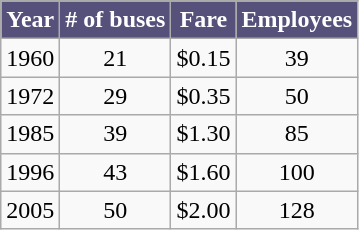<table class="wikitable" style="text-align:center">
<tr>
<th style="background:#55517b; color:#fff;">Year</th>
<th style="background:#55517b; color:#fff;"># of buses</th>
<th style="background:#55517b; color:#fff;">Fare</th>
<th style="background:#55517b; color:#fff;">Employees</th>
</tr>
<tr>
<td>1960</td>
<td>21</td>
<td>$0.15</td>
<td>39</td>
</tr>
<tr>
<td>1972</td>
<td>29</td>
<td>$0.35</td>
<td>50</td>
</tr>
<tr>
<td>1985</td>
<td>39</td>
<td>$1.30</td>
<td>85</td>
</tr>
<tr>
<td>1996</td>
<td>43</td>
<td>$1.60</td>
<td>100</td>
</tr>
<tr>
<td>2005</td>
<td>50</td>
<td>$2.00</td>
<td>128</td>
</tr>
</table>
